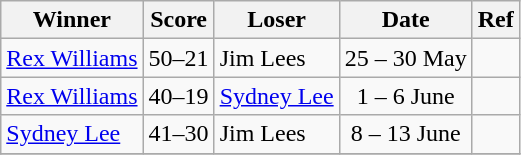<table class="wikitable" style="text-align:center">
<tr>
<th>Winner</th>
<th>Score</th>
<th>Loser</th>
<th>Date</th>
<th>Ref</th>
</tr>
<tr>
<td align=left><a href='#'>Rex Williams</a></td>
<td>50–21</td>
<td align=left>Jim Lees</td>
<td>25 – 30 May</td>
<td></td>
</tr>
<tr>
<td align=left><a href='#'>Rex Williams</a></td>
<td>40–19</td>
<td align=left><a href='#'>Sydney Lee</a></td>
<td>1 – 6 June</td>
<td></td>
</tr>
<tr>
<td align=left><a href='#'>Sydney Lee</a></td>
<td>41–30</td>
<td align=left>Jim Lees</td>
<td>8 – 13 June</td>
<td></td>
</tr>
<tr>
</tr>
</table>
